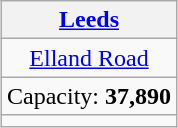<table class="wikitable" style="text-align:center;margin:0.2em auto;">
<tr>
<th><a href='#'>Leeds</a></th>
</tr>
<tr>
<td><a href='#'>Elland Road</a></td>
</tr>
<tr>
<td>Capacity: <strong>37,890</strong></td>
</tr>
<tr>
<td></td>
</tr>
</table>
